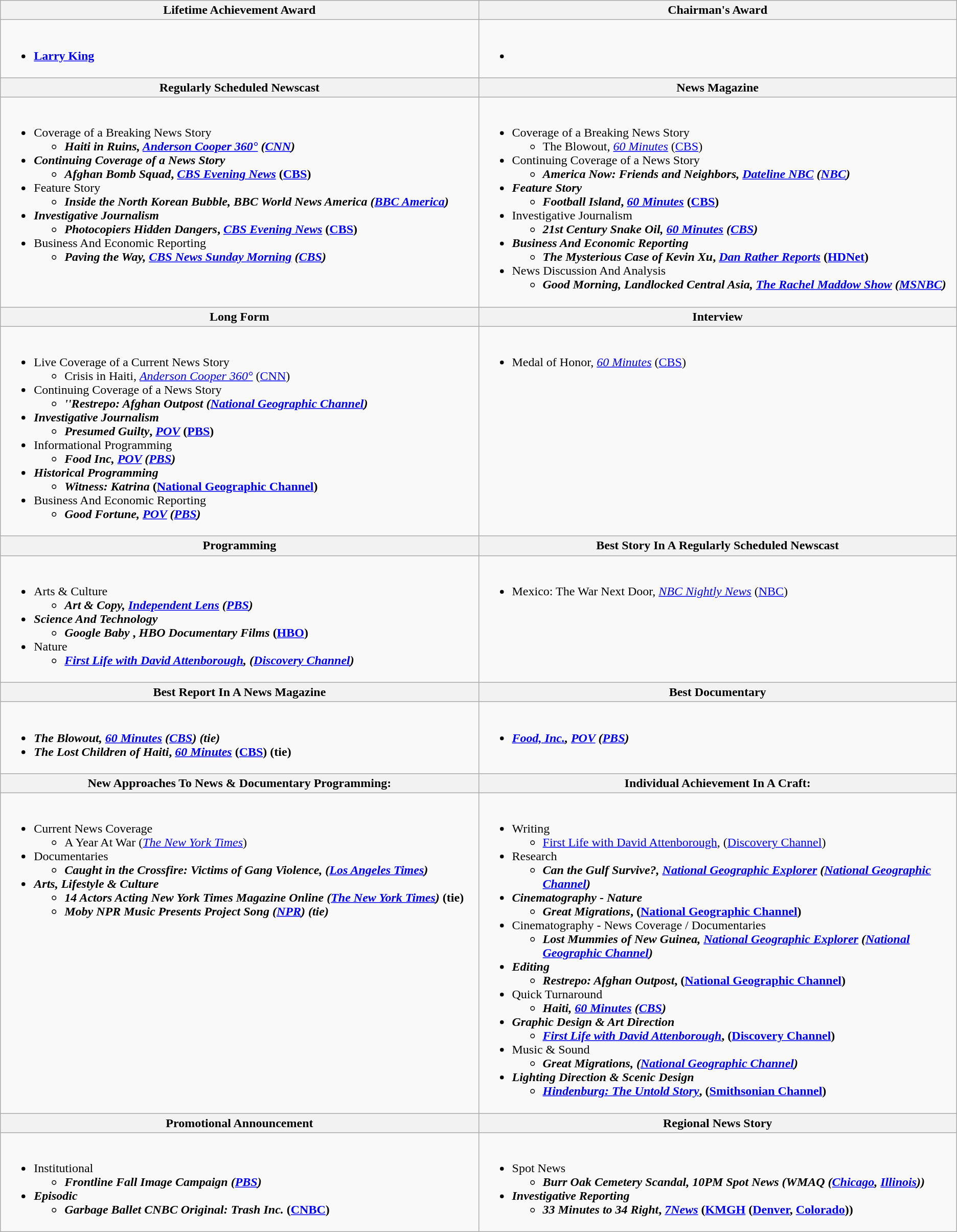<table class="wikitable">
<tr>
<th width="50%">Lifetime Achievement Award</th>
<th width="50%">Chairman's Award</th>
</tr>
<tr>
<td valign="top"><br><ul><li><strong><a href='#'>Larry King</a></strong></li></ul></td>
<td valign="top"><br><ul><li></li></ul></td>
</tr>
<tr>
<th>Regularly Scheduled Newscast</th>
<th>News Magazine</th>
</tr>
<tr>
<td valign="top"><br><ul><li>Coverage of a Breaking News Story<ul><li><strong><em>Haiti in Ruins<em>, </em><a href='#'>Anderson Cooper 360°</a><em> (<a href='#'>CNN</a>)<strong></li></ul></li><li>Continuing Coverage of a News Story<ul><li></em></strong>Afghan Bomb Squad</em>, <em><a href='#'>CBS Evening News</a></em> (<a href='#'>CBS</a>)</strong></li></ul></li><li>Feature Story<ul><li><strong><em>Inside the North Korean Bubble<em>, </em>BBC World News America<em> (<a href='#'>BBC America</a>)<strong></li></ul></li><li>Investigative Journalism<ul><li></em></strong>Photocopiers Hidden Dangers</em>, <em><a href='#'>CBS Evening News</a></em> (<a href='#'>CBS</a>)</strong></li></ul></li><li>Business And Economic Reporting<ul><li><strong><em>Paving the Way<em>, </em><a href='#'>CBS News Sunday Morning</a><em> (<a href='#'>CBS</a>)<strong></li></ul></li></ul></td>
<td valign="top"><br><ul><li>Coverage of a Breaking News Story<ul><li></em></strong>The Blowout</em>, <em><a href='#'>60 Minutes</a></em> (<a href='#'>CBS</a>)</strong></li></ul></li><li>Continuing Coverage of a News Story<ul><li><strong><em>America Now: Friends and Neighbors<em>, </em><a href='#'>Dateline NBC</a><em> (<a href='#'>NBC</a>)<strong></li></ul></li><li>Feature Story<ul><li></em></strong>Football Island</em>, <em><a href='#'>60 Minutes</a></em> (<a href='#'>CBS</a>)</strong></li></ul></li><li>Investigative Journalism<ul><li><strong><em>21st Century Snake Oil<em>, </em><a href='#'>60 Minutes</a><em> (<a href='#'>CBS</a>)<strong></li></ul></li><li>Business And Economic Reporting<ul><li></em></strong>The Mysterious Case of Kevin Xu</em>, <em><a href='#'>Dan Rather Reports</a></em> (<a href='#'>HDNet</a>)</strong></li></ul></li><li>News Discussion And Analysis<ul><li><strong><em>Good Morning, Landlocked Central Asia<em>, </em><a href='#'>The Rachel Maddow Show</a><em> (<a href='#'>MSNBC</a>)<strong></li></ul></li></ul></td>
</tr>
<tr>
<th>Long Form</th>
<th>Interview</th>
</tr>
<tr>
<td valign="top"><br><ul><li>Live Coverage of a Current News Story<ul><li></em></strong>Crisis in Haiti</em>, <em><a href='#'>Anderson Cooper 360°</a></em> (<a href='#'>CNN</a>)</strong></li></ul></li><li>Continuing Coverage of a News Story<ul><li><strong><em>''Restrepo: Afghan Outpost<em> (<a href='#'>National Geographic Channel</a>)<strong></li></ul></li><li>Investigative Journalism<ul><li></em></strong>Presumed Guilty</em>, <em><a href='#'>POV</a></em> (<a href='#'>PBS</a>)</strong></li></ul></li><li>Informational Programming<ul><li><strong><em>Food Inc<em>, </em><a href='#'>POV</a><em> (<a href='#'>PBS</a>)<strong></li></ul></li><li>Historical Programming<ul><li></em></strong>Witness: Katrina</em> (<a href='#'>National Geographic Channel</a>)</strong></li></ul></li><li>Business And Economic Reporting<ul><li><strong><em>Good Fortune<em>, </em><a href='#'>POV</a><em> (<a href='#'>PBS</a>)<strong></li></ul></li></ul></td>
<td valign="top"><br><ul><li></em></strong>Medal of Honor</em>, <em><a href='#'>60 Minutes</a></em> (<a href='#'>CBS</a>)</strong></li></ul></td>
</tr>
<tr>
<th>Programming</th>
<th>Best Story In A Regularly Scheduled Newscast</th>
</tr>
<tr>
<td valign="top"><br><ul><li>Arts & Culture<ul><li><strong><em>Art & Copy<em>, </em><a href='#'>Independent Lens</a><em> (<a href='#'>PBS</a>)<strong></li></ul></li><li>Science And Technology<ul><li></em></strong>Google Baby </em>, <em>HBO Documentary Films</em> (<a href='#'>HBO</a>)</strong></li></ul></li><li>Nature<ul><li><strong><em><a href='#'>First Life with David Attenborough</a><em>,  (<a href='#'>Discovery Channel</a>)<strong></li></ul></li></ul></td>
<td valign="top"><br><ul><li></em></strong>Mexico: The War Next Door</em>, <em><a href='#'>NBC Nightly News</a></em> (<a href='#'>NBC</a>)</strong></li></ul></td>
</tr>
<tr>
<th>Best Report In A News Magazine</th>
<th>Best Documentary</th>
</tr>
<tr>
<td valign="top"><br><ul><li><strong><em>The Blowout<em>, </em><a href='#'>60 Minutes</a><em> (<a href='#'>CBS</a>) (tie)<strong></li><li></em></strong>The Lost Children of Haiti</em>, <em><a href='#'>60 Minutes</a></em> (<a href='#'>CBS</a>) (tie)</strong></li></ul></td>
<td valign="top"><br><ul><li><strong><em><a href='#'>Food, Inc.</a><em>, </em><a href='#'>POV</a><em> (<a href='#'>PBS</a>)<strong></li></ul></td>
</tr>
<tr>
<th>New Approaches To News & Documentary Programming:</th>
<th>Individual Achievement In A Craft:</th>
</tr>
<tr>
<td valign="top"><br><ul><li>Current News Coverage<ul><li></em></strong>A Year At War</em> (<em><a href='#'>The New York Times</a></em>)</strong></li></ul></li><li>Documentaries<ul><li><strong><em>Caught in the Crossfire: Victims of Gang Violence<em>, (<a href='#'>Los Angeles Times</a>)<strong></li></ul></li><li>Arts, Lifestyle & Culture<ul><li></em></strong>14 Actors Acting</em> <em>New York Times Magazine Online</em> <em>(<a href='#'>The New York Times</a>)</em> (tie)</strong></li><li><strong><em>Moby<em> </em>NPR Music Presents Project Song<em> (<a href='#'>NPR</a>) (tie)<strong></li></ul></li></ul></td>
<td valign="top"><br><ul><li>Writing<ul><li></em></strong><a href='#'>First Life with David Attenborough</a></em>,  (<a href='#'>Discovery Channel</a>)</strong></li></ul></li><li>Research<ul><li><strong><em>Can the Gulf Survive?<em>, </em><a href='#'>National Geographic Explorer</a><em> (<a href='#'>National Geographic Channel</a>)<strong></li></ul></li><li>Cinematography - Nature<ul><li></em></strong>Great Migrations</em>, (<a href='#'>National Geographic Channel</a>)</strong></li></ul></li><li>Cinematography - News Coverage / Documentaries<ul><li><strong><em>Lost Mummies of New Guinea<em>, </em><a href='#'>National Geographic Explorer</a><em> (<a href='#'>National Geographic Channel</a>)<strong></li></ul></li><li>Editing<ul><li></em></strong>Restrepo: Afghan Outpost</em>, (<a href='#'>National Geographic Channel</a>)</strong></li></ul></li><li>Quick Turnaround<ul><li><strong><em>Haiti<em>, </em><a href='#'>60 Minutes</a><em> (<a href='#'>CBS</a>)<strong></li></ul></li><li>Graphic Design & Art Direction<ul><li></em></strong><a href='#'>First Life with David Attenborough</a></em>, (<a href='#'>Discovery Channel</a>)</strong></li></ul></li><li>Music & Sound<ul><li><strong><em>Great Migrations<em>, (<a href='#'>National Geographic Channel</a>)<strong></li></ul></li><li>Lighting Direction & Scenic Design<ul><li></em></strong><a href='#'>Hindenburg: The Untold Story</a></em>, (<a href='#'>Smithsonian Channel</a>)</strong></li></ul></li></ul></td>
</tr>
<tr>
<th>Promotional Announcement</th>
<th>Regional News Story</th>
</tr>
<tr>
<td valign="top"><br><ul><li>Institutional<ul><li><strong><em>Frontline Fall Image Campaign<em> (<a href='#'>PBS</a>)<strong></li></ul></li><li>Episodic<ul><li></em></strong>Garbage Ballet</em> <em>CNBC Original: Trash Inc.</em> (<a href='#'>CNBC</a>)</strong></li></ul></li></ul></td>
<td valign="top"><br><ul><li>Spot News<ul><li><strong><em>Burr Oak Cemetery Scandal<em>, </em>10PM Spot News<em> (WMAQ (<a href='#'>Chicago</a>, <a href='#'>Illinois</a>))<strong></li></ul></li><li>Investigative Reporting<ul><li></em></strong>33 Minutes to 34 Right</em>, <em><a href='#'>7News</a></em> (<a href='#'>KMGH</a> (<a href='#'>Denver</a>, <a href='#'>Colorado</a>))</strong></li></ul></li></ul></td>
</tr>
</table>
